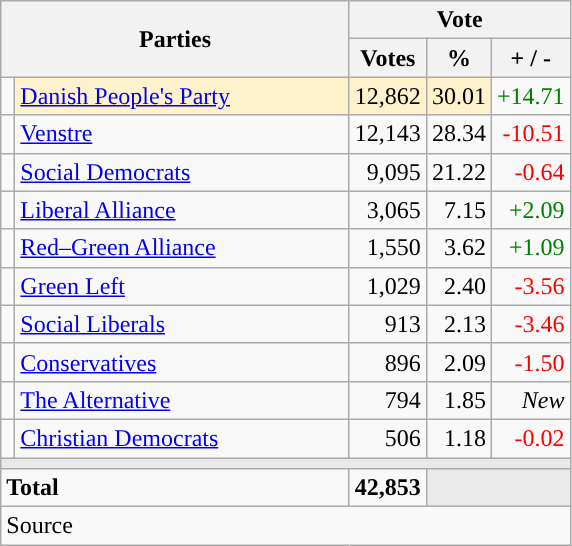<table class="wikitable" style="text-align:right;">
<tr>
<th style="text-align:centre;" rowspan="2" colspan="2" width="225">Parties</th>
<th colspan="3">Vote</th>
</tr>
<tr>
<th width="15">Votes</th>
<th width="15">%</th>
<th width="15">+ / -</th>
</tr>
<tr>
<td width="2" style="color:inherit;background:"></td>
<td bgcolor=#fef2cc  align="left"><a href='#'>Danish People's Party</a></td>
<td bgcolor=#fef2cc>12,862</td>
<td bgcolor=#fef2cc>30.01</td>
<td style=color:green;>+14.71</td>
</tr>
<tr>
<td width="2" style="color:inherit;background:"></td>
<td align="left"><a href='#'>Venstre</a></td>
<td>12,143</td>
<td>28.34</td>
<td style=color:red;>-10.51</td>
</tr>
<tr>
<td width="2" style="color:inherit;background:"></td>
<td align="left"><a href='#'>Social Democrats</a></td>
<td>9,095</td>
<td>21.22</td>
<td style=color:red;>-0.64</td>
</tr>
<tr>
<td width="2" style="color:inherit;background:"></td>
<td align="left"><a href='#'>Liberal Alliance</a></td>
<td>3,065</td>
<td>7.15</td>
<td style=color:green;>+2.09</td>
</tr>
<tr>
<td width="2" style="color:inherit;background:"></td>
<td align="left"><a href='#'>Red–Green Alliance</a></td>
<td>1,550</td>
<td>3.62</td>
<td style=color:green;>+1.09</td>
</tr>
<tr>
<td width="2" style="color:inherit;background:"></td>
<td align="left"><a href='#'>Green Left</a></td>
<td>1,029</td>
<td>2.40</td>
<td style=color:red;>-3.56</td>
</tr>
<tr>
<td width="2" style="color:inherit;background:"></td>
<td align="left"><a href='#'>Social Liberals</a></td>
<td>913</td>
<td>2.13</td>
<td style=color:red;>-3.46</td>
</tr>
<tr>
<td width="2" style="color:inherit;background:"></td>
<td align="left"><a href='#'>Conservatives</a></td>
<td>896</td>
<td>2.09</td>
<td style=color:red;>-1.50</td>
</tr>
<tr>
<td width="2" style="color:inherit;background:"></td>
<td align="left"><a href='#'>The Alternative</a></td>
<td>794</td>
<td>1.85</td>
<td><em>New</em></td>
</tr>
<tr>
<td width="2" style="color:inherit;background:"></td>
<td align="left"><a href='#'>Christian Democrats</a></td>
<td>506</td>
<td>1.18</td>
<td style=color:red;>-0.02</td>
</tr>
<tr>
<td colspan="7" bgcolor="#E9E9E9"></td>
</tr>
<tr>
<td align="left" colspan="2"><strong>Total</strong></td>
<td><strong>42,853</strong></td>
<td bgcolor="#E9E9E9" colspan="2"></td>
</tr>
<tr>
<td align="left" colspan="6">Source</td>
</tr>
</table>
